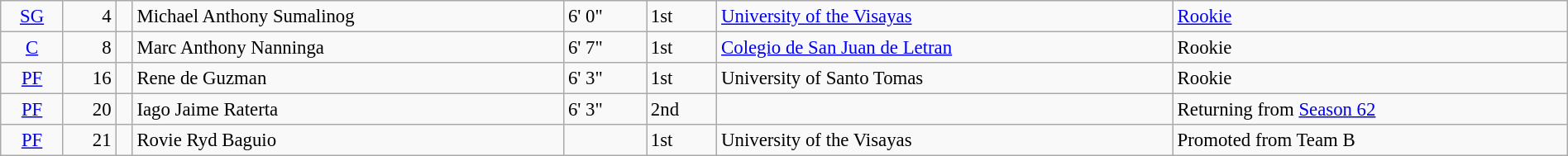<table class=wikitable width=100% style=font-size:95%>
<tr>
<td align=center><a href='#'>SG</a></td>
<td align=right>4</td>
<td></td>
<td>Michael Anthony Sumalinog</td>
<td>6' 0"</td>
<td>1st</td>
<td><a href='#'>University of the Visayas</a></td>
<td><a href='#'>Rookie</a></td>
</tr>
<tr>
<td align=center><a href='#'>C</a></td>
<td align=right>8</td>
<td></td>
<td>Marc Anthony Nanninga</td>
<td>6' 7"</td>
<td>1st</td>
<td><a href='#'>Colegio de San Juan de Letran</a></td>
<td>Rookie</td>
</tr>
<tr>
<td align=center><a href='#'>PF</a></td>
<td align=right>16</td>
<td></td>
<td>Rene de Guzman</td>
<td>6' 3"</td>
<td>1st</td>
<td>University of Santo Tomas</td>
<td>Rookie</td>
</tr>
<tr>
<td align=center><a href='#'>PF</a></td>
<td align=right>20</td>
<td></td>
<td>Iago Jaime Raterta</td>
<td>6' 3"</td>
<td>2nd</td>
<td></td>
<td>Returning from <a href='#'>Season 62</a></td>
</tr>
<tr>
<td align=center><a href='#'>PF</a></td>
<td align=right>21</td>
<td></td>
<td>Rovie Ryd Baguio</td>
<td></td>
<td>1st</td>
<td>University of the Visayas</td>
<td>Promoted from Team B</td>
</tr>
</table>
